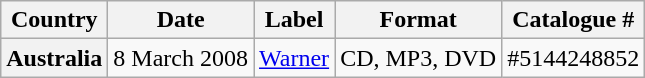<table class="wikitable">
<tr>
<th scope="col">Country</th>
<th scope="col">Date</th>
<th scope="col">Label</th>
<th scope="col">Format</th>
<th scope="col">Catalogue #</th>
</tr>
<tr>
<th scope="row">Australia</th>
<td>8 March 2008</td>
<td><a href='#'>Warner</a></td>
<td>CD, MP3, DVD</td>
<td>#5144248852</td>
</tr>
</table>
